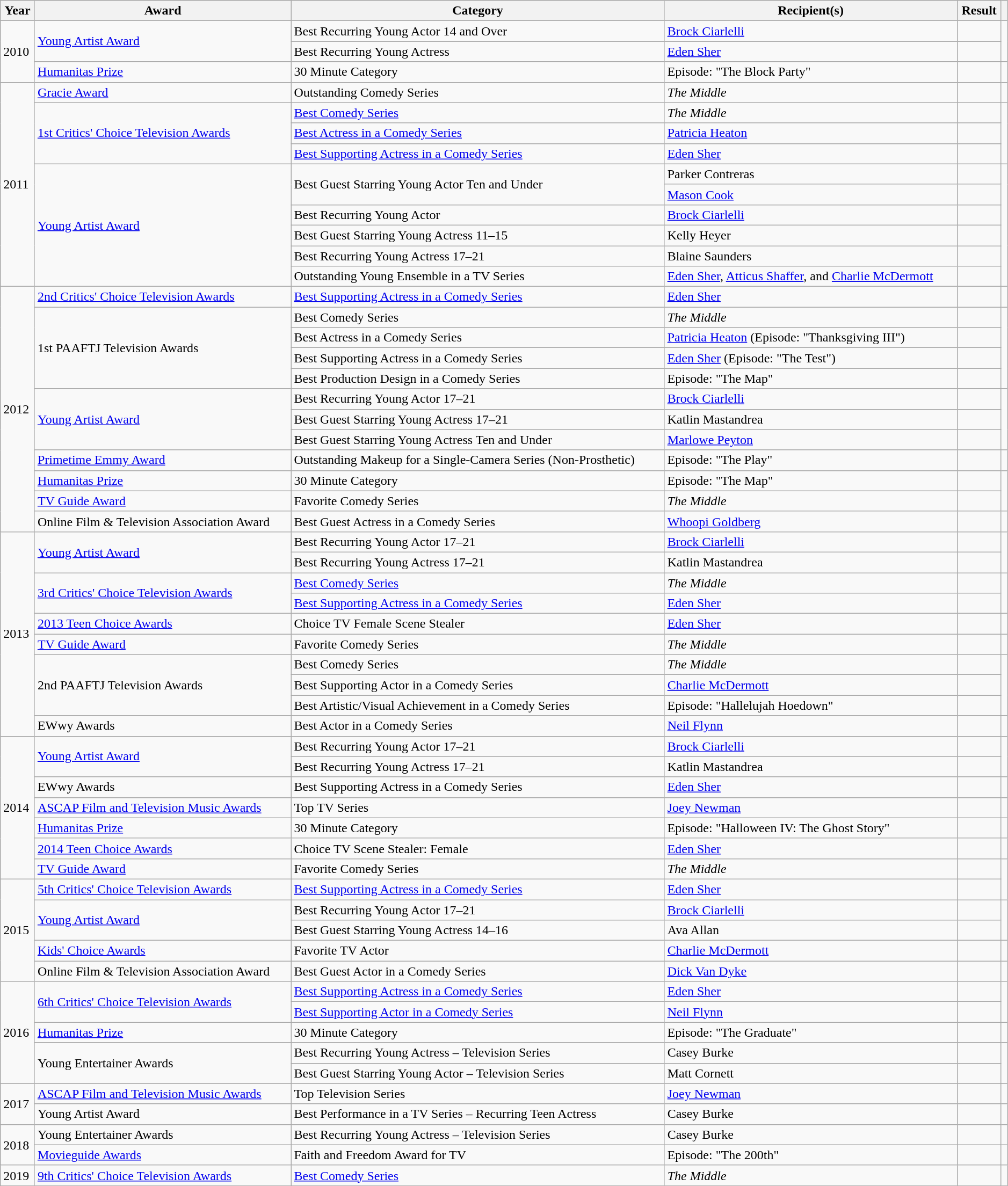<table class="wikitable plainrowheaders" style="width: 99%;">
<tr style="text-align:center;">
<th scope="col">Year</th>
<th scope="col">Award</th>
<th scope="col">Category</th>
<th scope="col">Recipient(s)</th>
<th scope="col">Result</th>
<th scope="col" class="unsortable"></th>
</tr>
<tr>
<td rowspan="3">2010</td>
<td rowspan="2"><a href='#'>Young Artist Award</a></td>
<td>Best Recurring Young Actor 14 and Over</td>
<td><a href='#'>Brock Ciarlelli</a></td>
<td></td>
<td rowspan="2"></td>
</tr>
<tr>
<td>Best Recurring Young Actress</td>
<td><a href='#'>Eden Sher</a></td>
<td></td>
</tr>
<tr>
<td><a href='#'>Humanitas Prize</a></td>
<td>30 Minute Category</td>
<td>Episode: "The Block Party"</td>
<td></td>
</tr>
<tr>
<td rowspan="10">2011</td>
<td><a href='#'>Gracie Award</a></td>
<td>Outstanding Comedy Series</td>
<td><em>The Middle</em></td>
<td></td>
<td></td>
</tr>
<tr>
<td rowspan="3"><a href='#'>1st Critics' Choice Television Awards</a></td>
<td><a href='#'>Best Comedy Series</a></td>
<td><em>The Middle</em></td>
<td></td>
<td rowspan="3"></td>
</tr>
<tr>
<td><a href='#'>Best Actress in a Comedy Series</a></td>
<td><a href='#'>Patricia Heaton</a></td>
<td></td>
</tr>
<tr>
<td><a href='#'>Best Supporting Actress in a Comedy Series</a></td>
<td><a href='#'>Eden Sher</a></td>
<td></td>
</tr>
<tr>
<td rowspan="6"><a href='#'>Young Artist Award</a></td>
<td rowspan="2">Best Guest Starring Young Actor Ten and Under</td>
<td>Parker Contreras</td>
<td></td>
<td rowspan="6"></td>
</tr>
<tr>
<td><a href='#'>Mason Cook</a></td>
<td></td>
</tr>
<tr>
<td>Best Recurring Young Actor</td>
<td><a href='#'>Brock Ciarlelli</a></td>
<td></td>
</tr>
<tr>
<td>Best Guest Starring Young Actress 11–15</td>
<td>Kelly Heyer</td>
<td></td>
</tr>
<tr>
<td>Best Recurring Young Actress 17–21</td>
<td>Blaine Saunders</td>
<td></td>
</tr>
<tr>
<td>Outstanding Young Ensemble in a TV Series</td>
<td><a href='#'>Eden Sher</a>, <a href='#'>Atticus Shaffer</a>, and <a href='#'>Charlie McDermott</a></td>
<td></td>
</tr>
<tr>
<td rowspan="12">2012</td>
<td><a href='#'>2nd Critics' Choice Television Awards</a></td>
<td><a href='#'>Best Supporting Actress in a Comedy Series</a></td>
<td><a href='#'>Eden Sher</a></td>
<td></td>
<td></td>
</tr>
<tr>
<td rowspan="4">1st PAAFTJ Television Awards</td>
<td>Best Comedy Series</td>
<td><em>The Middle</em></td>
<td></td>
<td rowspan="4"></td>
</tr>
<tr>
<td>Best Actress in a Comedy Series</td>
<td><a href='#'>Patricia Heaton</a> (Episode: "Thanksgiving III")</td>
<td></td>
</tr>
<tr>
<td>Best Supporting Actress in a Comedy Series</td>
<td><a href='#'>Eden Sher</a> (Episode: "The Test")</td>
<td></td>
</tr>
<tr>
<td>Best Production Design in a Comedy Series</td>
<td>Episode: "The Map"</td>
<td></td>
</tr>
<tr>
<td rowspan="3"><a href='#'>Young Artist Award</a></td>
<td>Best Recurring Young Actor 17–21</td>
<td><a href='#'>Brock Ciarlelli</a></td>
<td></td>
<td rowspan="3"></td>
</tr>
<tr>
<td>Best Guest Starring Young Actress 17–21</td>
<td>Katlin Mastandrea</td>
<td></td>
</tr>
<tr>
<td>Best Guest Starring Young Actress Ten and Under</td>
<td><a href='#'>Marlowe Peyton</a></td>
<td></td>
</tr>
<tr>
<td><a href='#'>Primetime Emmy Award</a></td>
<td>Outstanding Makeup for a Single-Camera Series (Non-Prosthetic)</td>
<td>Episode: "The Play"</td>
<td></td>
<td></td>
</tr>
<tr>
<td><a href='#'>Humanitas Prize</a></td>
<td>30 Minute Category</td>
<td>Episode: "The Map"</td>
<td></td>
</tr>
<tr>
<td><a href='#'>TV Guide Award</a></td>
<td>Favorite Comedy Series</td>
<td><em>The Middle</em></td>
<td></td>
</tr>
<tr>
<td>Online Film & Television Association Award</td>
<td>Best Guest Actress in a Comedy Series</td>
<td><a href='#'>Whoopi Goldberg</a></td>
<td></td>
<td></td>
</tr>
<tr>
<td rowspan=10>2013</td>
<td rowspan=2><a href='#'>Young Artist Award</a></td>
<td>Best Recurring Young Actor 17–21</td>
<td><a href='#'>Brock Ciarlelli</a></td>
<td></td>
<td rowspan=2></td>
</tr>
<tr>
<td>Best Recurring Young Actress 17–21</td>
<td>Katlin Mastandrea</td>
<td></td>
</tr>
<tr>
<td rowspan=2><a href='#'>3rd Critics' Choice Television Awards</a></td>
<td><a href='#'>Best Comedy Series</a></td>
<td><em>The Middle</em></td>
<td></td>
<td rowspan=2></td>
</tr>
<tr>
<td><a href='#'>Best Supporting Actress in a Comedy Series</a></td>
<td><a href='#'>Eden Sher</a></td>
<td></td>
</tr>
<tr>
<td><a href='#'>2013 Teen Choice Awards</a></td>
<td>Choice TV Female Scene Stealer</td>
<td><a href='#'>Eden Sher</a></td>
<td></td>
<td></td>
</tr>
<tr>
<td><a href='#'>TV Guide Award</a></td>
<td>Favorite Comedy Series</td>
<td><em>The Middle</em></td>
<td></td>
</tr>
<tr>
<td rowspan=3>2nd PAAFTJ Television Awards</td>
<td>Best Comedy Series</td>
<td><em>The Middle</em></td>
<td></td>
<td rowspan=3></td>
</tr>
<tr>
<td>Best Supporting Actor in a Comedy Series</td>
<td><a href='#'>Charlie McDermott</a></td>
<td></td>
</tr>
<tr>
<td>Best Artistic/Visual Achievement in a Comedy Series</td>
<td>Episode: "Hallelujah Hoedown"</td>
<td></td>
</tr>
<tr>
<td>EWwy Awards</td>
<td>Best Actor in a Comedy Series</td>
<td><a href='#'>Neil Flynn</a></td>
<td></td>
<td></td>
</tr>
<tr>
<td rowspan=7>2014</td>
<td rowspan=2><a href='#'>Young Artist Award</a></td>
<td>Best Recurring Young Actor 17–21</td>
<td><a href='#'>Brock Ciarlelli</a></td>
<td></td>
<td rowspan=2></td>
</tr>
<tr>
<td>Best Recurring Young Actress 17–21</td>
<td>Katlin Mastandrea</td>
<td></td>
</tr>
<tr>
<td>EWwy Awards</td>
<td>Best Supporting Actress in a Comedy Series</td>
<td><a href='#'>Eden Sher</a></td>
<td></td>
<td></td>
</tr>
<tr>
<td><a href='#'>ASCAP Film and Television Music Awards</a></td>
<td>Top TV Series</td>
<td><a href='#'>Joey Newman</a></td>
<td></td>
<td></td>
</tr>
<tr>
<td><a href='#'>Humanitas Prize</a></td>
<td>30 Minute Category</td>
<td>Episode: "Halloween IV: The Ghost Story"</td>
<td></td>
<td></td>
</tr>
<tr>
<td><a href='#'>2014 Teen Choice Awards</a></td>
<td>Choice TV Scene Stealer: Female</td>
<td><a href='#'>Eden Sher</a></td>
<td></td>
<td></td>
</tr>
<tr>
<td><a href='#'>TV Guide Award</a></td>
<td>Favorite Comedy Series</td>
<td><em>The Middle</em></td>
<td></td>
</tr>
<tr>
<td rowspan=5>2015</td>
<td><a href='#'>5th Critics' Choice Television Awards</a></td>
<td><a href='#'>Best Supporting Actress in a Comedy Series</a></td>
<td><a href='#'>Eden Sher</a></td>
<td></td>
</tr>
<tr>
<td rowspan=2><a href='#'>Young Artist Award</a></td>
<td>Best Recurring Young Actor 17–21</td>
<td><a href='#'>Brock Ciarlelli</a></td>
<td></td>
<td rowspan=2></td>
</tr>
<tr>
<td>Best Guest Starring Young Actress 14–16</td>
<td>Ava Allan</td>
<td></td>
</tr>
<tr>
<td><a href='#'>Kids' Choice Awards</a></td>
<td>Favorite TV Actor</td>
<td><a href='#'>Charlie McDermott</a></td>
<td></td>
<td></td>
</tr>
<tr>
<td>Online Film & Television Association Award</td>
<td>Best Guest Actor in a Comedy Series</td>
<td><a href='#'>Dick Van Dyke</a></td>
<td></td>
<td></td>
</tr>
<tr>
<td rowspan=5>2016</td>
<td rowspan=2><a href='#'>6th Critics' Choice Television Awards</a></td>
<td><a href='#'>Best Supporting Actress in a Comedy Series</a></td>
<td><a href='#'>Eden Sher</a></td>
<td></td>
<td rowspan=2></td>
</tr>
<tr>
<td><a href='#'>Best Supporting Actor in a Comedy Series</a></td>
<td><a href='#'>Neil Flynn</a></td>
<td></td>
</tr>
<tr>
<td><a href='#'>Humanitas Prize</a></td>
<td>30 Minute Category</td>
<td>Episode: "The Graduate"</td>
<td></td>
<td></td>
</tr>
<tr>
<td rowspan=2>Young Entertainer Awards</td>
<td>Best Recurring Young Actress – Television Series</td>
<td>Casey Burke</td>
<td></td>
<td rowspan=2></td>
</tr>
<tr>
<td>Best Guest Starring Young Actor – Television Series</td>
<td>Matt Cornett</td>
<td></td>
</tr>
<tr>
<td rowspan=2>2017</td>
<td><a href='#'>ASCAP Film and Television Music Awards</a></td>
<td>Top Television Series</td>
<td><a href='#'>Joey Newman</a></td>
<td></td>
<td></td>
</tr>
<tr>
<td>Young Artist Award</td>
<td>Best Performance in a TV Series – Recurring Teen Actress</td>
<td>Casey Burke</td>
<td></td>
<td></td>
</tr>
<tr>
<td rowspan=2>2018</td>
<td>Young Entertainer Awards</td>
<td>Best Recurring Young Actress – Television Series</td>
<td>Casey Burke</td>
<td></td>
<td></td>
</tr>
<tr>
<td><a href='#'>Movieguide Awards</a></td>
<td>Faith and Freedom Award for TV</td>
<td>Episode: "The 200th"</td>
<td></td>
<td></td>
</tr>
<tr>
<td>2019</td>
<td><a href='#'>9th Critics' Choice Television Awards</a></td>
<td><a href='#'>Best Comedy Series</a></td>
<td><em>The Middle</em></td>
<td></td>
<td></td>
</tr>
</table>
